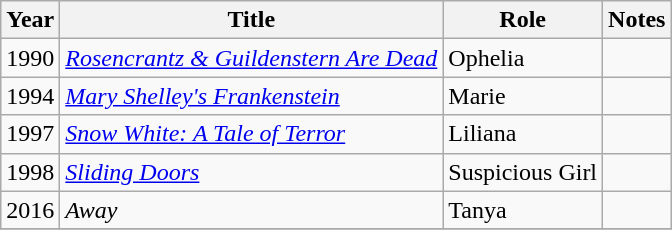<table class="wikitable sortable">
<tr>
<th>Year</th>
<th>Title</th>
<th>Role</th>
<th class="unsortable">Notes</th>
</tr>
<tr>
<td>1990</td>
<td><em><a href='#'>Rosencrantz & Guildenstern Are Dead</a></em></td>
<td>Ophelia</td>
<td></td>
</tr>
<tr>
<td>1994</td>
<td><em><a href='#'>Mary Shelley's Frankenstein</a></em></td>
<td>Marie</td>
<td></td>
</tr>
<tr>
<td>1997</td>
<td><em><a href='#'>Snow White: A Tale of Terror</a></em></td>
<td>Liliana</td>
<td></td>
</tr>
<tr>
<td>1998</td>
<td><em><a href='#'>Sliding Doors</a></em></td>
<td>Suspicious Girl</td>
<td></td>
</tr>
<tr>
<td>2016</td>
<td><em>Away</em></td>
<td>Tanya</td>
<td></td>
</tr>
<tr>
</tr>
</table>
